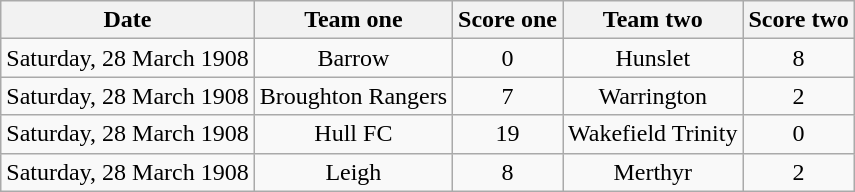<table class="wikitable" style="text-align: center">
<tr>
<th>Date</th>
<th>Team one</th>
<th>Score one</th>
<th>Team two</th>
<th>Score two</th>
</tr>
<tr>
<td>Saturday, 28 March 1908</td>
<td>Barrow</td>
<td>0</td>
<td>Hunslet</td>
<td>8</td>
</tr>
<tr>
<td>Saturday, 28 March 1908</td>
<td>Broughton Rangers</td>
<td>7</td>
<td>Warrington</td>
<td>2</td>
</tr>
<tr>
<td>Saturday, 28 March 1908</td>
<td>Hull FC</td>
<td>19</td>
<td>Wakefield Trinity</td>
<td>0</td>
</tr>
<tr>
<td>Saturday, 28 March 1908</td>
<td>Leigh</td>
<td>8</td>
<td>Merthyr</td>
<td>2</td>
</tr>
</table>
